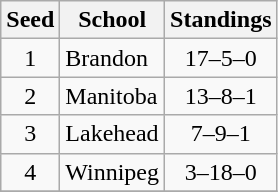<table class="wikitable">
<tr>
<th>Seed</th>
<th>School</th>
<th>Standings</th>
</tr>
<tr>
<td style="text-align:center">1</td>
<td>Brandon</td>
<td style="text-align:center">17–5–0</td>
</tr>
<tr>
<td style="text-align:center">2</td>
<td>Manitoba</td>
<td style="text-align:center">13–8–1</td>
</tr>
<tr>
<td style="text-align:center">3</td>
<td>Lakehead</td>
<td style="text-align:center">7–9–1</td>
</tr>
<tr>
<td style="text-align:center">4</td>
<td>Winnipeg</td>
<td style="text-align:center">3–18–0</td>
</tr>
<tr>
</tr>
</table>
